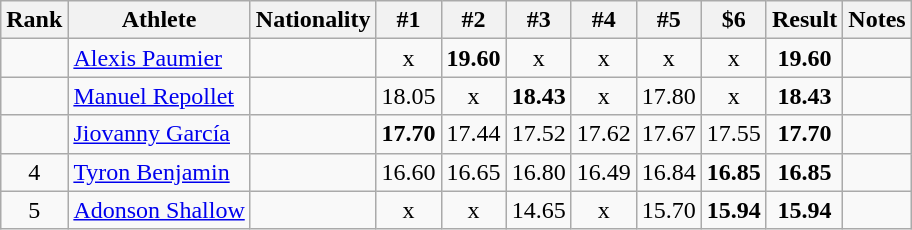<table class="wikitable sortable" style="text-align:center">
<tr>
<th>Rank</th>
<th>Athlete</th>
<th>Nationality</th>
<th>#1</th>
<th>#2</th>
<th>#3</th>
<th>#4</th>
<th>#5</th>
<th>$6</th>
<th>Result</th>
<th>Notes</th>
</tr>
<tr>
<td></td>
<td align="left"><a href='#'>Alexis Paumier</a></td>
<td align=left></td>
<td>x</td>
<td><strong>19.60</strong></td>
<td>x</td>
<td>x</td>
<td>x</td>
<td>x</td>
<td><strong>19.60</strong></td>
<td></td>
</tr>
<tr>
<td></td>
<td align="left"><a href='#'>Manuel Repollet</a></td>
<td align=left></td>
<td>18.05</td>
<td>x</td>
<td><strong>18.43</strong></td>
<td>x</td>
<td>17.80</td>
<td>x</td>
<td><strong>18.43</strong></td>
<td></td>
</tr>
<tr>
<td></td>
<td align="left"><a href='#'>Jiovanny García</a></td>
<td align=left></td>
<td><strong>17.70</strong></td>
<td>17.44</td>
<td>17.52</td>
<td>17.62</td>
<td>17.67</td>
<td>17.55</td>
<td><strong>17.70</strong></td>
<td></td>
</tr>
<tr>
<td>4</td>
<td align="left"><a href='#'>Tyron Benjamin</a></td>
<td align=left></td>
<td>16.60</td>
<td>16.65</td>
<td>16.80</td>
<td>16.49</td>
<td>16.84</td>
<td><strong>16.85</strong></td>
<td><strong>16.85</strong></td>
<td></td>
</tr>
<tr>
<td>5</td>
<td align="left"><a href='#'>Adonson Shallow</a></td>
<td align=left></td>
<td>x</td>
<td>x</td>
<td>14.65</td>
<td>x</td>
<td>15.70</td>
<td><strong>15.94</strong></td>
<td><strong>15.94</strong></td>
<td></td>
</tr>
</table>
